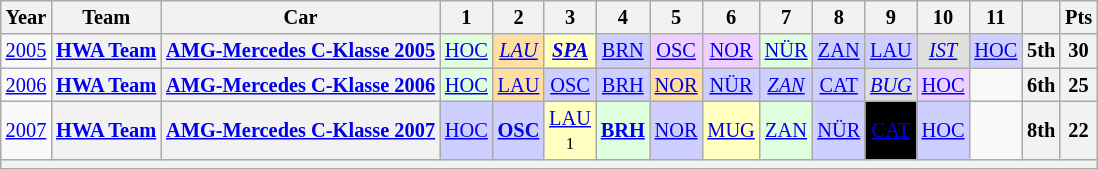<table class="wikitable" style="text-align:center; font-size:85%">
<tr>
<th>Year</th>
<th>Team</th>
<th>Car</th>
<th>1</th>
<th>2</th>
<th>3</th>
<th>4</th>
<th>5</th>
<th>6</th>
<th>7</th>
<th>8</th>
<th>9</th>
<th>10</th>
<th>11</th>
<th></th>
<th>Pts</th>
</tr>
<tr>
<td><a href='#'>2005</a></td>
<th nowrap><a href='#'>HWA Team</a></th>
<th nowrap><a href='#'>AMG-Mercedes C-Klasse 2005</a></th>
<td style="background:#dfffdf;"><a href='#'>HOC</a><br></td>
<td style="background:#ffdf9f;"><em><a href='#'>LAU</a></em><br></td>
<td style="background:#ffffbf;"><strong><em><a href='#'>SPA</a></em></strong><br></td>
<td style="background:#cfcfff;"><a href='#'>BRN</a><br></td>
<td style="background:#efcfff;"><a href='#'>OSC</a><br></td>
<td style="background:#efcfff;"><a href='#'>NOR</a><br></td>
<td style="background:#dfffdf;"><a href='#'>NÜR</a><br></td>
<td style="background:#cfcfff;"><a href='#'>ZAN</a><br></td>
<td style="background:#cfcfff;"><a href='#'>LAU</a><br></td>
<td style="background:#dfdfdf;"><em><a href='#'>IST</a></em><br></td>
<td style="background:#cfcfff;"><a href='#'>HOC</a><br></td>
<th>5th</th>
<th>30</th>
</tr>
<tr>
<td><a href='#'>2006</a></td>
<th nowrap><a href='#'>HWA Team</a></th>
<th nowrap><a href='#'>AMG-Mercedes C-Klasse 2006</a></th>
<td style="background:#dfffdf;"><a href='#'>HOC</a><br></td>
<td style="background:#ffdf9f;"><a href='#'>LAU</a><br></td>
<td style="background:#cfcfff;"><a href='#'>OSC</a><br></td>
<td style="background:#cfcfff;"><a href='#'>BRH</a><br></td>
<td style="background:#ffdf9f;"><a href='#'>NOR</a><br></td>
<td style="background:#cfcfff;"><a href='#'>NÜR</a><br></td>
<td style="background:#cfcfff;"><em><a href='#'>ZAN</a></em><br></td>
<td style="background:#cfcfff;"><a href='#'>CAT</a><br></td>
<td style="background:#dfdfdf;"><em><a href='#'>BUG</a></em><br></td>
<td style="background:#efcfff;"><a href='#'>HOC</a><br></td>
<td></td>
<th>6th</th>
<th>25</th>
</tr>
<tr>
<td><a href='#'>2007</a></td>
<th nowrap><a href='#'>HWA Team</a></th>
<th nowrap><a href='#'>AMG-Mercedes C-Klasse 2007</a></th>
<td style="background:#cfcfff;"><a href='#'>HOC</a><br></td>
<td style="background:#cfcfff;"><strong><a href='#'>OSC</a></strong><br></td>
<td style="background:#ffffbf;"><a href='#'>LAU</a><br><small>1</small></td>
<td style="background:#dfffdf;"><strong><a href='#'>BRH</a></strong><br></td>
<td style="background:#cfcfff;"><a href='#'>NOR</a><br></td>
<td style="background:#ffffbf;"><a href='#'>MUG</a><br></td>
<td style="background:#dfffdf;"><a href='#'>ZAN</a><br></td>
<td style="background:#cfcfff;"><a href='#'>NÜR</a><br></td>
<td style="background:#000; color:white;"><a href='#'><span>CAT</span></a><br></td>
<td style="background:#cfcfff;"><a href='#'>HOC</a><br></td>
<td></td>
<th>8th</th>
<th>22</th>
</tr>
<tr>
<th colspan="23"></th>
</tr>
</table>
